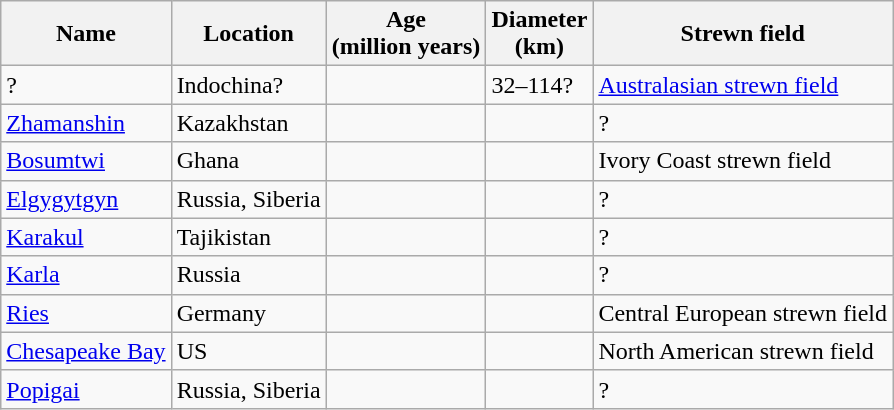<table class="wikitable sortable">
<tr>
<th>Name</th>
<th>Location</th>
<th>Age<br>(million years)</th>
<th>Diameter<br>(km)</th>
<th>Strewn field</th>
</tr>
<tr>
<td>?</td>
<td>Indochina?</td>
<td></td>
<td>32–114?</td>
<td><a href='#'>Australasian strewn field</a></td>
</tr>
<tr>
<td><a href='#'>Zhamanshin</a></td>
<td>Kazakhstan</td>
<td></td>
<td></td>
<td>?</td>
</tr>
<tr>
<td><a href='#'>Bosumtwi</a></td>
<td>Ghana</td>
<td></td>
<td></td>
<td>Ivory Coast strewn field</td>
</tr>
<tr>
<td><a href='#'>Elgygytgyn</a></td>
<td>Russia, Siberia</td>
<td></td>
<td></td>
<td>?</td>
</tr>
<tr>
<td><a href='#'>Karakul</a></td>
<td>Tajikistan</td>
<td></td>
<td></td>
<td>?</td>
</tr>
<tr>
<td><a href='#'>Karla</a></td>
<td>Russia</td>
<td></td>
<td></td>
<td>?</td>
</tr>
<tr>
<td><a href='#'>Ries</a></td>
<td>Germany</td>
<td></td>
<td></td>
<td>Central European strewn field</td>
</tr>
<tr>
<td><a href='#'>Chesapeake Bay</a></td>
<td>US</td>
<td></td>
<td></td>
<td>North American strewn field</td>
</tr>
<tr>
<td><a href='#'>Popigai</a></td>
<td>Russia, Siberia</td>
<td></td>
<td></td>
<td>?</td>
</tr>
</table>
